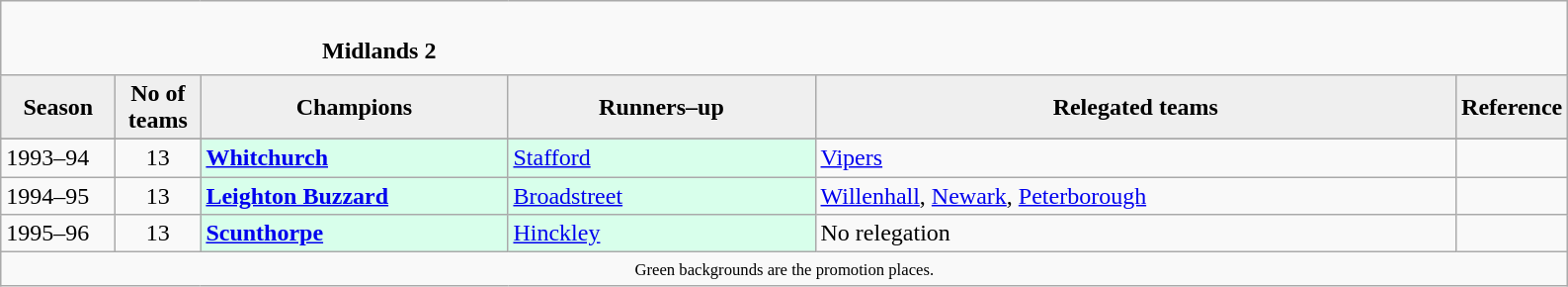<table class="wikitable" style="text-align: left;">
<tr>
<td colspan="11" cellpadding="0" cellspacing="0"><br><table border="0" style="width:100%;" cellpadding="0" cellspacing="0">
<tr>
<td style="width:20%; border:0;"></td>
<td style="border:0;"><strong>Midlands 2</strong></td>
<td style="width:20%; border:0;"></td>
</tr>
</table>
</td>
</tr>
<tr>
<th style="background:#efefef; width:70px;">Season</th>
<th style="background:#efefef; width:50px;">No of teams</th>
<th style="background:#efefef; width:200px;">Champions</th>
<th style="background:#efefef; width:200px;">Runners–up</th>
<th style="background:#efefef; width:425px;">Relegated teams</th>
<th style="background:#efefef; width:50px;">Reference</th>
</tr>
<tr align=left>
</tr>
<tr>
<td>1993–94</td>
<td style="text-align: center;">13</td>
<td style="background:#d8ffeb;"><strong><a href='#'>Whitchurch</a></strong></td>
<td style="background:#d8ffeb;"><a href='#'>Stafford</a></td>
<td><a href='#'>Vipers</a></td>
<td></td>
</tr>
<tr>
<td>1994–95</td>
<td style="text-align: center;">13</td>
<td style="background:#d8ffeb;"><strong><a href='#'>Leighton Buzzard</a></strong></td>
<td style="background:#d8ffeb;"><a href='#'>Broadstreet</a></td>
<td><a href='#'>Willenhall</a>, <a href='#'>Newark</a>, <a href='#'>Peterborough</a></td>
<td></td>
</tr>
<tr>
<td>1995–96</td>
<td style="text-align: center;">13</td>
<td style="background:#d8ffeb;"><strong><a href='#'>Scunthorpe</a></strong></td>
<td style="background:#d8ffeb;"><a href='#'>Hinckley</a></td>
<td>No relegation</td>
<td></td>
</tr>
<tr>
<td colspan="15"  style="border:0; font-size:smaller; text-align:center;"><small><span>Green backgrounds</span> are the promotion places.</small></td>
</tr>
</table>
